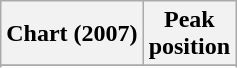<table class="wikitable sortable plainrowheaders">
<tr>
<th>Chart (2007)</th>
<th>Peak<br>position</th>
</tr>
<tr>
</tr>
<tr>
</tr>
</table>
